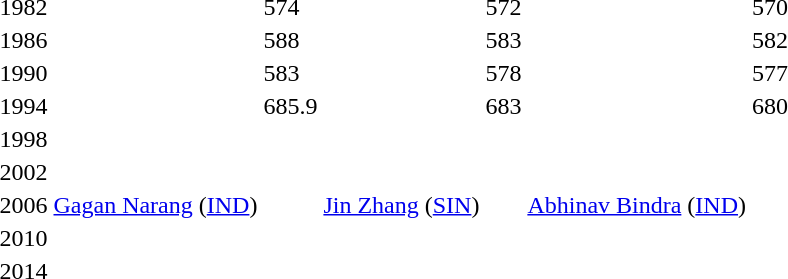<table>
<tr>
<td>1982</td>
<td></td>
<td>574</td>
<td></td>
<td>572</td>
<td></td>
<td>570</td>
</tr>
<tr>
<td>1986</td>
<td></td>
<td>588</td>
<td></td>
<td>583</td>
<td></td>
<td>582</td>
</tr>
<tr>
<td>1990</td>
<td></td>
<td>583</td>
<td></td>
<td>578</td>
<td></td>
<td>577</td>
</tr>
<tr>
<td>1994</td>
<td></td>
<td>685.9</td>
<td></td>
<td>683</td>
<td></td>
<td>680</td>
</tr>
<tr>
<td>1998</td>
<td></td>
<td></td>
<td></td>
<td></td>
<td></td>
<td></td>
</tr>
<tr>
<td>2002</td>
<td></td>
<td></td>
<td></td>
<td></td>
<td></td>
<td></td>
</tr>
<tr>
<td>2006</td>
<td> <a href='#'>Gagan Narang</a> (<a href='#'>IND</a>)</td>
<td></td>
<td> <a href='#'>Jin Zhang</a> (<a href='#'>SIN</a>)</td>
<td></td>
<td> <a href='#'>Abhinav Bindra</a> (<a href='#'>IND</a>)</td>
<td></td>
</tr>
<tr>
<td>2010<br></td>
<td></td>
<td></td>
<td></td>
<td></td>
<td></td>
<td></td>
</tr>
<tr>
<td>2014<br></td>
<td></td>
<td></td>
<td></td>
<td></td>
<td></td>
<td></td>
</tr>
</table>
